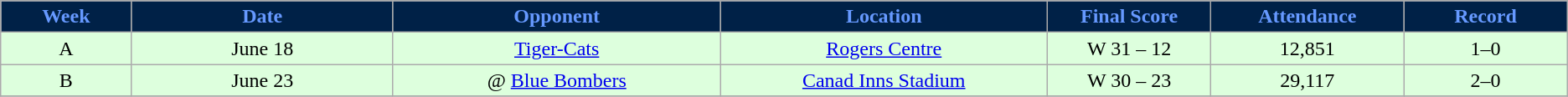<table class="wikitable sortable">
<tr>
<th style="background:#002147;color:#6699FF;" width="4%">Week</th>
<th style="background:#002147;color:#6699FF;" width="8%">Date</th>
<th style="background:#002147;color:#6699FF;" width="10%">Opponent</th>
<th style="background:#002147;color:#6699FF;" width="10%">Location</th>
<th style="background:#002147;color:#6699FF;" width="5%">Final Score</th>
<th style="background:#002147;color:#6699FF;" width="5%">Attendance</th>
<th style="background:#002147;color:#6699FF;" width="5%">Record</th>
</tr>
<tr align="center" bgcolor="#ddffdd">
<td>A</td>
<td>June 18</td>
<td><a href='#'>Tiger-Cats</a></td>
<td><a href='#'>Rogers Centre</a></td>
<td>W 31 – 12</td>
<td>12,851</td>
<td>1–0</td>
</tr>
<tr align="center" bgcolor="#ddffdd">
<td>B</td>
<td>June 23</td>
<td>@ <a href='#'>Blue Bombers</a></td>
<td><a href='#'>Canad Inns Stadium</a></td>
<td>W 30 – 23</td>
<td>29,117</td>
<td>2–0</td>
</tr>
<tr>
</tr>
</table>
